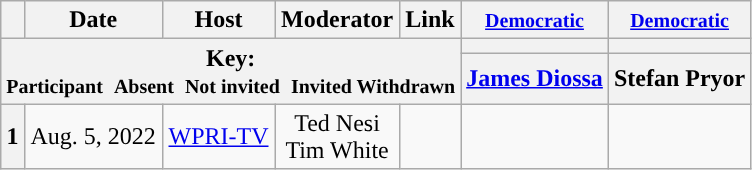<table class="wikitable" style="text-align:center;">
<tr>
<th scope="col"></th>
<th scope="col">Date</th>
<th scope="col">Host</th>
<th scope="col">Moderator</th>
<th scope="col">Link</th>
<th scope="col"><small><a href='#'>Democratic</a></small></th>
<th scope="col"><small><a href='#'>Democratic</a></small></th>
</tr>
<tr>
<th colspan="5" rowspan="2">Key:<br> <small>Participant </small>  <small>Absent </small>  <small>Not invited </small>  <small>Invited  Withdrawn</small></th>
<th scope="col" style="background:"></th>
<th scope="col" style="background:"></th>
</tr>
<tr>
<th scope="col"><a href='#'>James Diossa</a></th>
<th scope="col">Stefan Pryor</th>
</tr>
<tr>
<th>1</th>
<td style="white-space:nowrap;">Aug. 5, 2022</td>
<td style="white-space:nowrap;"><a href='#'>WPRI-TV</a></td>
<td style="white-space:nowrap;">Ted Nesi<br>Tim White</td>
<td style="white-space:nowrap;"></td>
<td></td>
<td></td>
</tr>
</table>
